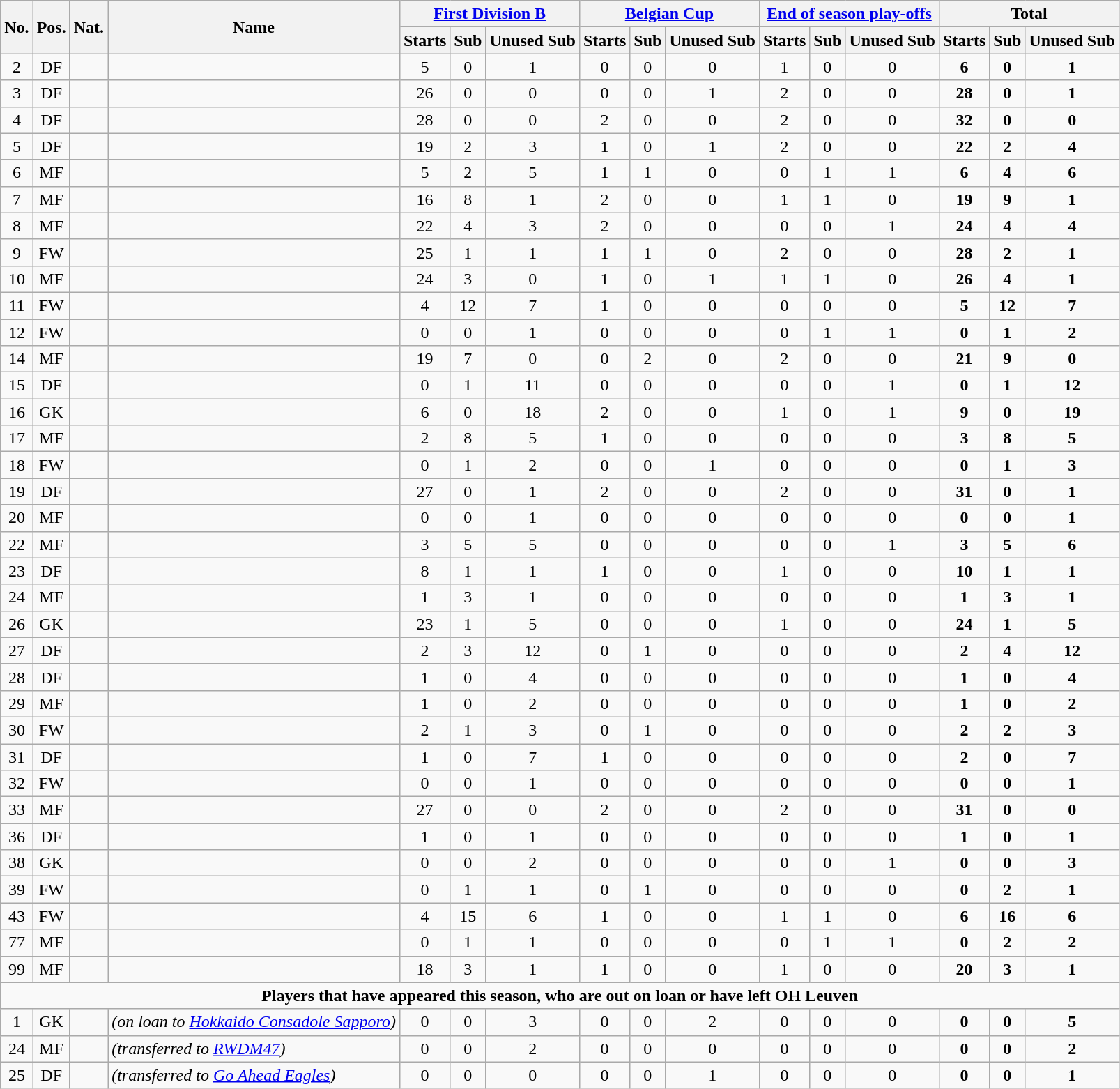<table class="wikitable sortable" style="text-align:center">
<tr>
<th rowspan="2">No.</th>
<th rowspan="2">Pos.</th>
<th rowspan="2">Nat.</th>
<th rowspan="2">Name</th>
<th colspan="3"><a href='#'>First Division B</a></th>
<th colspan="3"><a href='#'>Belgian Cup</a></th>
<th colspan="3"><a href='#'>End of season play-offs</a></th>
<th colspan="3">Total</th>
</tr>
<tr>
<th>Starts</th>
<th>Sub</th>
<th>Unused Sub</th>
<th>Starts</th>
<th>Sub</th>
<th>Unused Sub</th>
<th>Starts</th>
<th>Sub</th>
<th>Unused Sub</th>
<th>Starts</th>
<th>Sub</th>
<th>Unused Sub</th>
</tr>
<tr>
<td>2</td>
<td>DF</td>
<td></td>
<td align=left></td>
<td>5</td>
<td>0</td>
<td>1</td>
<td>0</td>
<td>0</td>
<td>0</td>
<td>1</td>
<td>0</td>
<td>0</td>
<td><strong>6</strong></td>
<td><strong>0</strong></td>
<td><strong>1</strong></td>
</tr>
<tr>
<td>3</td>
<td>DF</td>
<td></td>
<td align=left></td>
<td>26</td>
<td>0</td>
<td>0</td>
<td>0</td>
<td>0</td>
<td>1</td>
<td>2</td>
<td>0</td>
<td>0</td>
<td><strong>28</strong></td>
<td><strong>0</strong></td>
<td><strong>1</strong></td>
</tr>
<tr>
<td>4</td>
<td>DF</td>
<td></td>
<td align=left></td>
<td>28</td>
<td>0</td>
<td>0</td>
<td>2</td>
<td>0</td>
<td>0</td>
<td>2</td>
<td>0</td>
<td>0</td>
<td><strong>32</strong></td>
<td><strong>0</strong></td>
<td><strong>0</strong></td>
</tr>
<tr>
<td>5</td>
<td>DF</td>
<td></td>
<td align=left></td>
<td>19</td>
<td>2</td>
<td>3</td>
<td>1</td>
<td>0</td>
<td>1</td>
<td>2</td>
<td>0</td>
<td>0</td>
<td><strong>22</strong></td>
<td><strong>2</strong></td>
<td><strong>4</strong></td>
</tr>
<tr>
<td>6</td>
<td>MF</td>
<td></td>
<td align=left></td>
<td>5</td>
<td>2</td>
<td>5</td>
<td>1</td>
<td>1</td>
<td>0</td>
<td>0</td>
<td>1</td>
<td>1</td>
<td><strong>6</strong></td>
<td><strong>4</strong></td>
<td><strong>6</strong></td>
</tr>
<tr>
<td>7</td>
<td>MF</td>
<td></td>
<td align=left></td>
<td>16</td>
<td>8</td>
<td>1</td>
<td>2</td>
<td>0</td>
<td>0</td>
<td>1</td>
<td>1</td>
<td>0</td>
<td><strong>19</strong></td>
<td><strong>9</strong></td>
<td><strong>1</strong></td>
</tr>
<tr>
<td>8</td>
<td>MF</td>
<td></td>
<td align=left></td>
<td>22</td>
<td>4</td>
<td>3</td>
<td>2</td>
<td>0</td>
<td>0</td>
<td>0</td>
<td>0</td>
<td>1</td>
<td><strong>24</strong></td>
<td><strong>4</strong></td>
<td><strong>4</strong></td>
</tr>
<tr>
<td>9</td>
<td>FW</td>
<td></td>
<td align=left></td>
<td>25</td>
<td>1</td>
<td>1</td>
<td>1</td>
<td>1</td>
<td>0</td>
<td>2</td>
<td>0</td>
<td>0</td>
<td><strong>28</strong></td>
<td><strong>2</strong></td>
<td><strong>1</strong></td>
</tr>
<tr>
<td>10</td>
<td>MF</td>
<td></td>
<td align=left></td>
<td>24</td>
<td>3</td>
<td>0</td>
<td>1</td>
<td>0</td>
<td>1</td>
<td>1</td>
<td>1</td>
<td>0</td>
<td><strong>26</strong></td>
<td><strong>4</strong></td>
<td><strong>1</strong></td>
</tr>
<tr>
<td>11</td>
<td>FW</td>
<td></td>
<td align=left></td>
<td>4</td>
<td>12</td>
<td>7</td>
<td>1</td>
<td>0</td>
<td>0</td>
<td>0</td>
<td>0</td>
<td>0</td>
<td><strong>5</strong></td>
<td><strong>12</strong></td>
<td><strong>7</strong></td>
</tr>
<tr>
<td>12</td>
<td>FW</td>
<td></td>
<td align=left></td>
<td>0</td>
<td>0</td>
<td>1</td>
<td>0</td>
<td>0</td>
<td>0</td>
<td>0</td>
<td>1</td>
<td>1</td>
<td><strong>0</strong></td>
<td><strong>1</strong></td>
<td><strong>2</strong></td>
</tr>
<tr>
<td>14</td>
<td>MF</td>
<td></td>
<td align=left></td>
<td>19</td>
<td>7</td>
<td>0</td>
<td>0</td>
<td>2</td>
<td>0</td>
<td>2</td>
<td>0</td>
<td>0</td>
<td><strong>21</strong></td>
<td><strong>9</strong></td>
<td><strong>0</strong></td>
</tr>
<tr>
<td>15</td>
<td>DF</td>
<td></td>
<td align=left></td>
<td>0</td>
<td>1</td>
<td>11</td>
<td>0</td>
<td>0</td>
<td>0</td>
<td>0</td>
<td>0</td>
<td>1</td>
<td><strong>0</strong></td>
<td><strong>1</strong></td>
<td><strong>12</strong></td>
</tr>
<tr>
<td>16</td>
<td>GK</td>
<td></td>
<td align=left></td>
<td>6</td>
<td>0</td>
<td>18</td>
<td>2</td>
<td>0</td>
<td>0</td>
<td>1</td>
<td>0</td>
<td>1</td>
<td><strong>9</strong></td>
<td><strong>0</strong></td>
<td><strong>19</strong></td>
</tr>
<tr>
<td>17</td>
<td>MF</td>
<td></td>
<td align=left></td>
<td>2</td>
<td>8</td>
<td>5</td>
<td>1</td>
<td>0</td>
<td>0</td>
<td>0</td>
<td>0</td>
<td>0</td>
<td><strong>3</strong></td>
<td><strong>8</strong></td>
<td><strong>5</strong></td>
</tr>
<tr>
<td>18</td>
<td>FW</td>
<td></td>
<td align=left></td>
<td>0</td>
<td>1</td>
<td>2</td>
<td>0</td>
<td>0</td>
<td>1</td>
<td>0</td>
<td>0</td>
<td>0</td>
<td><strong>0</strong></td>
<td><strong>1</strong></td>
<td><strong>3</strong></td>
</tr>
<tr>
<td>19</td>
<td>DF</td>
<td></td>
<td align=left></td>
<td>27</td>
<td>0</td>
<td>1</td>
<td>2</td>
<td>0</td>
<td>0</td>
<td>2</td>
<td>0</td>
<td>0</td>
<td><strong>31</strong></td>
<td><strong>0</strong></td>
<td><strong>1</strong></td>
</tr>
<tr>
<td>20</td>
<td>MF</td>
<td></td>
<td align=left></td>
<td>0</td>
<td>0</td>
<td>1</td>
<td>0</td>
<td>0</td>
<td>0</td>
<td>0</td>
<td>0</td>
<td>0</td>
<td><strong>0</strong></td>
<td><strong>0</strong></td>
<td><strong>1</strong></td>
</tr>
<tr>
<td>22</td>
<td>MF</td>
<td></td>
<td align=left></td>
<td>3</td>
<td>5</td>
<td>5</td>
<td>0</td>
<td>0</td>
<td>0</td>
<td>0</td>
<td>0</td>
<td>1</td>
<td><strong>3</strong></td>
<td><strong>5</strong></td>
<td><strong>6</strong></td>
</tr>
<tr>
<td>23</td>
<td>DF</td>
<td></td>
<td align=left></td>
<td>8</td>
<td>1</td>
<td>1</td>
<td>1</td>
<td>0</td>
<td>0</td>
<td>1</td>
<td>0</td>
<td>0</td>
<td><strong>10</strong></td>
<td><strong>1</strong></td>
<td><strong>1</strong></td>
</tr>
<tr>
<td>24</td>
<td>MF</td>
<td></td>
<td align=left></td>
<td>1</td>
<td>3</td>
<td>1</td>
<td>0</td>
<td>0</td>
<td>0</td>
<td>0</td>
<td>0</td>
<td>0</td>
<td><strong>1</strong></td>
<td><strong>3</strong></td>
<td><strong>1</strong></td>
</tr>
<tr>
<td>26</td>
<td>GK</td>
<td></td>
<td align=left></td>
<td>23</td>
<td>1</td>
<td>5</td>
<td>0</td>
<td>0</td>
<td>0</td>
<td>1</td>
<td>0</td>
<td>0</td>
<td><strong>24</strong></td>
<td><strong>1</strong></td>
<td><strong>5</strong></td>
</tr>
<tr>
<td>27</td>
<td>DF</td>
<td></td>
<td align=left></td>
<td>2</td>
<td>3</td>
<td>12</td>
<td>0</td>
<td>1</td>
<td>0</td>
<td>0</td>
<td>0</td>
<td>0</td>
<td><strong>2</strong></td>
<td><strong>4</strong></td>
<td><strong>12</strong></td>
</tr>
<tr>
<td>28</td>
<td>DF</td>
<td></td>
<td align=left></td>
<td>1</td>
<td>0</td>
<td>4</td>
<td>0</td>
<td>0</td>
<td>0</td>
<td>0</td>
<td>0</td>
<td>0</td>
<td><strong>1</strong></td>
<td><strong>0</strong></td>
<td><strong>4</strong></td>
</tr>
<tr>
<td>29</td>
<td>MF</td>
<td></td>
<td align=left></td>
<td>1</td>
<td>0</td>
<td>2</td>
<td>0</td>
<td>0</td>
<td>0</td>
<td>0</td>
<td>0</td>
<td>0</td>
<td><strong>1</strong></td>
<td><strong>0</strong></td>
<td><strong>2</strong></td>
</tr>
<tr>
<td>30</td>
<td>FW</td>
<td></td>
<td align=left></td>
<td>2</td>
<td>1</td>
<td>3</td>
<td>0</td>
<td>1</td>
<td>0</td>
<td>0</td>
<td>0</td>
<td>0</td>
<td><strong>2</strong></td>
<td><strong>2</strong></td>
<td><strong>3</strong></td>
</tr>
<tr>
<td>31</td>
<td>DF</td>
<td></td>
<td align=left></td>
<td>1</td>
<td>0</td>
<td>7</td>
<td>1</td>
<td>0</td>
<td>0</td>
<td>0</td>
<td>0</td>
<td>0</td>
<td><strong>2</strong></td>
<td><strong>0</strong></td>
<td><strong>7</strong></td>
</tr>
<tr>
<td>32</td>
<td>FW</td>
<td></td>
<td align=left></td>
<td>0</td>
<td>0</td>
<td>1</td>
<td>0</td>
<td>0</td>
<td>0</td>
<td>0</td>
<td>0</td>
<td>0</td>
<td><strong>0</strong></td>
<td><strong>0</strong></td>
<td><strong>1</strong></td>
</tr>
<tr>
<td>33</td>
<td>MF</td>
<td></td>
<td align=left></td>
<td>27</td>
<td>0</td>
<td>0</td>
<td>2</td>
<td>0</td>
<td>0</td>
<td>2</td>
<td>0</td>
<td>0</td>
<td><strong>31</strong></td>
<td><strong>0</strong></td>
<td><strong>0</strong></td>
</tr>
<tr>
<td>36</td>
<td>DF</td>
<td></td>
<td align=left></td>
<td>1</td>
<td>0</td>
<td>1</td>
<td>0</td>
<td>0</td>
<td>0</td>
<td>0</td>
<td>0</td>
<td>0</td>
<td><strong>1</strong></td>
<td><strong>0</strong></td>
<td><strong>1</strong></td>
</tr>
<tr>
<td>38</td>
<td>GK</td>
<td></td>
<td align=left></td>
<td>0</td>
<td>0</td>
<td>2</td>
<td>0</td>
<td>0</td>
<td>0</td>
<td>0</td>
<td>0</td>
<td>1</td>
<td><strong>0</strong></td>
<td><strong>0</strong></td>
<td><strong>3</strong></td>
</tr>
<tr>
<td>39</td>
<td>FW</td>
<td></td>
<td align=left></td>
<td>0</td>
<td>1</td>
<td>1</td>
<td>0</td>
<td>1</td>
<td>0</td>
<td>0</td>
<td>0</td>
<td>0</td>
<td><strong>0</strong></td>
<td><strong>2</strong></td>
<td><strong>1</strong></td>
</tr>
<tr>
<td>43</td>
<td>FW</td>
<td></td>
<td align=left></td>
<td>4</td>
<td>15</td>
<td>6</td>
<td>1</td>
<td>0</td>
<td>0</td>
<td>1</td>
<td>1</td>
<td>0</td>
<td><strong>6</strong></td>
<td><strong>16</strong></td>
<td><strong>6</strong></td>
</tr>
<tr>
<td>77</td>
<td>MF</td>
<td></td>
<td align=left></td>
<td>0</td>
<td>1</td>
<td>1</td>
<td>0</td>
<td>0</td>
<td>0</td>
<td>0</td>
<td>1</td>
<td>1</td>
<td><strong>0</strong></td>
<td><strong>2</strong></td>
<td><strong>2</strong></td>
</tr>
<tr>
<td>99</td>
<td>MF</td>
<td></td>
<td align=left></td>
<td>18</td>
<td>3</td>
<td>1</td>
<td>1</td>
<td>0</td>
<td>0</td>
<td>1</td>
<td>0</td>
<td>0</td>
<td><strong>20</strong></td>
<td><strong>3</strong></td>
<td><strong>1</strong></td>
</tr>
<tr>
<td colspan="16"><strong>Players that have appeared this season, who are out on loan or have left OH Leuven</strong></td>
</tr>
<tr>
<td>1</td>
<td>GK</td>
<td></td>
<td align=left> <em>(on loan to <a href='#'>Hokkaido Consadole Sapporo</a>)</em></td>
<td>0</td>
<td>0</td>
<td>3</td>
<td>0</td>
<td>0</td>
<td>2</td>
<td>0</td>
<td>0</td>
<td>0</td>
<td><strong>0</strong></td>
<td><strong>0</strong></td>
<td><strong>5</strong></td>
</tr>
<tr>
<td>24</td>
<td>MF</td>
<td></td>
<td align=left> <em>(transferred to <a href='#'>RWDM47</a>)</em></td>
<td>0</td>
<td>0</td>
<td>2</td>
<td>0</td>
<td>0</td>
<td>0</td>
<td>0</td>
<td>0</td>
<td>0</td>
<td><strong>0</strong></td>
<td><strong>0</strong></td>
<td><strong>2</strong></td>
</tr>
<tr>
<td>25</td>
<td>DF</td>
<td></td>
<td align=left> <em>(transferred to <a href='#'>Go Ahead Eagles</a>)</em></td>
<td>0</td>
<td>0</td>
<td>0</td>
<td>0</td>
<td>0</td>
<td>1</td>
<td>0</td>
<td>0</td>
<td>0</td>
<td><strong>0</strong></td>
<td><strong>0</strong></td>
<td><strong>1</strong></td>
</tr>
</table>
